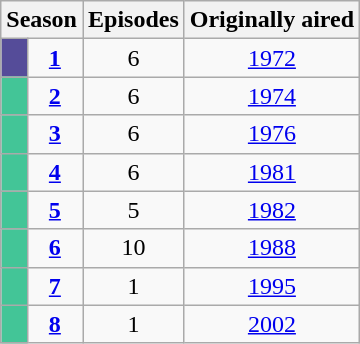<table class="wikitable">
<tr>
<th colspan="2">Season</th>
<th>Episodes</th>
<th>Originally aired</th>
</tr>
<tr>
<td bgcolor="#554C99" height="10px"></td>
<td align="center"><strong><a href='#'>1</a></strong></td>
<td align="center">6</td>
<td align="center"><a href='#'>1972</a></td>
</tr>
<tr>
<td bgcolor="#43C597" height="10px"></td>
<td align="center"><strong><a href='#'>2</a></strong></td>
<td align="center">6</td>
<td align="center"><a href='#'>1974</a></td>
</tr>
<tr>
<td bgcolor="#43C597" height="10px"></td>
<td align="center"><strong><a href='#'>3</a></strong></td>
<td align="center">6</td>
<td align="center"><a href='#'>1976</a></td>
</tr>
<tr>
<td bgcolor="#43C597" height="10px"></td>
<td align="center"><strong><a href='#'>4</a></strong></td>
<td align="center">6</td>
<td align="center"><a href='#'>1981</a></td>
</tr>
<tr>
<td bgcolor="#43C597" height="10px"></td>
<td align="center"><strong><a href='#'>5</a></strong></td>
<td align="center">5</td>
<td align="center"><a href='#'>1982</a></td>
</tr>
<tr>
<td bgcolor="#43C597" height="10px"></td>
<td align="center"><strong><a href='#'>6</a></strong></td>
<td align="center">10</td>
<td align="center"><a href='#'>1988</a></td>
</tr>
<tr>
<td bgcolor="#43C597" height="10px"></td>
<td align="center"><strong><a href='#'>7</a></strong></td>
<td align="center">1</td>
<td align="center"><a href='#'>1995</a></td>
</tr>
<tr>
<td bgcolor="#43C597" height="10px"></td>
<td align="center"><strong><a href='#'>8</a></strong></td>
<td align="center">1</td>
<td align="center"><a href='#'>2002</a></td>
</tr>
</table>
